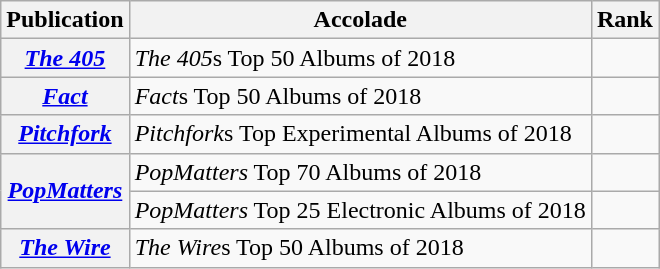<table class="wikitable sortable plainrowheaders">
<tr>
<th scope="col">Publication</th>
<th scope="col">Accolade</th>
<th scope="col">Rank</th>
</tr>
<tr>
<th scope="row"><em><a href='#'>The 405</a></em></th>
<td><em>The 405</em>s Top 50 Albums of 2018</td>
<td></td>
</tr>
<tr>
<th scope="row"><em><a href='#'>Fact</a></em></th>
<td><em>Fact</em>s Top 50 Albums of 2018</td>
<td></td>
</tr>
<tr>
<th scope="row"><em><a href='#'>Pitchfork</a></em></th>
<td><em>Pitchfork</em>s Top Experimental Albums of 2018</td>
<td></td>
</tr>
<tr>
<th scope="row" rowspan=2><em><a href='#'>PopMatters</a></em></th>
<td><em>PopMatters</em> Top 70 Albums of 2018</td>
<td></td>
</tr>
<tr>
<td><em>PopMatters</em> Top 25 Electronic Albums of 2018</td>
<td></td>
</tr>
<tr>
<th scope="row"><em><a href='#'>The Wire</a></em></th>
<td><em>The Wire</em>s Top 50 Albums of 2018</td>
<td></td>
</tr>
</table>
